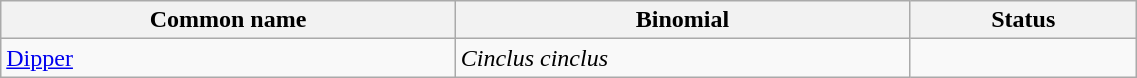<table style="width:60%;" class="wikitable">
<tr>
<th width=40%>Common name</th>
<th width=40%>Binomial</th>
<th width=20%>Status</th>
</tr>
<tr>
<td><a href='#'>Dipper</a></td>
<td><em>Cinclus cinclus</em></td>
<td></td>
</tr>
</table>
